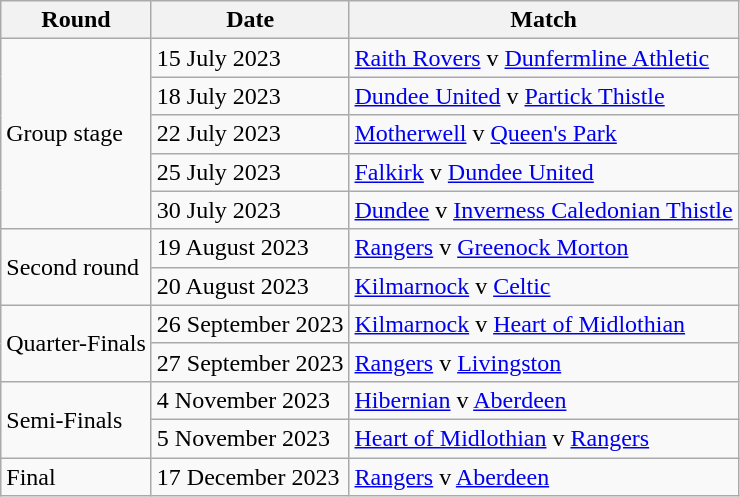<table class="wikitable">
<tr>
<th>Round</th>
<th>Date</th>
<th>Match</th>
</tr>
<tr>
<td rowspan=5>Group stage</td>
<td>15 July 2023</td>
<td><a href='#'>Raith Rovers</a> v <a href='#'>Dunfermline Athletic</a></td>
</tr>
<tr>
<td>18 July 2023</td>
<td><a href='#'>Dundee United</a> v <a href='#'>Partick Thistle</a></td>
</tr>
<tr>
<td>22 July 2023</td>
<td><a href='#'>Motherwell</a> v <a href='#'>Queen's Park</a></td>
</tr>
<tr>
<td>25 July 2023</td>
<td><a href='#'>Falkirk</a> v <a href='#'>Dundee United</a></td>
</tr>
<tr>
<td>30 July 2023</td>
<td><a href='#'>Dundee</a> v <a href='#'>Inverness Caledonian Thistle</a></td>
</tr>
<tr>
<td rowspan=2>Second round</td>
<td>19 August 2023</td>
<td><a href='#'>Rangers</a> v <a href='#'>Greenock Morton</a></td>
</tr>
<tr>
<td>20 August 2023</td>
<td><a href='#'>Kilmarnock</a> v <a href='#'>Celtic</a></td>
</tr>
<tr>
<td rowspan=2>Quarter-Finals</td>
<td>26 September 2023</td>
<td><a href='#'>Kilmarnock</a> v <a href='#'>Heart of Midlothian</a></td>
</tr>
<tr>
<td>27 September 2023</td>
<td><a href='#'>Rangers</a> v <a href='#'>Livingston</a></td>
</tr>
<tr>
<td rowspan=2>Semi-Finals</td>
<td>4 November 2023</td>
<td><a href='#'>Hibernian</a> v <a href='#'>Aberdeen</a></td>
</tr>
<tr>
<td>5 November 2023</td>
<td><a href='#'>Heart of Midlothian</a> v <a href='#'>Rangers</a></td>
</tr>
<tr>
<td>Final</td>
<td>17 December 2023</td>
<td><a href='#'>Rangers</a> v <a href='#'>Aberdeen</a></td>
</tr>
</table>
